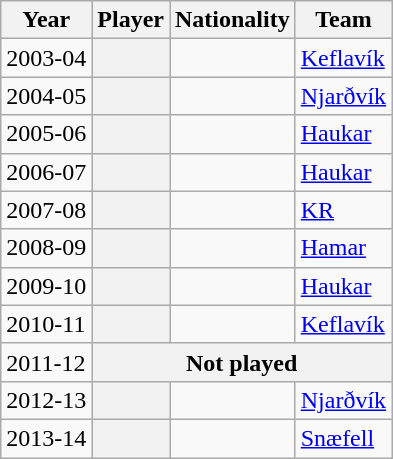<table class="wikitable plainrowheaders sortable" summary="Year (sortable), Player (sortable), Position (sortable), Nationality (sortable) and Team (sortable)">
<tr>
<th scope="col">Year</th>
<th scope="col">Player</th>
<th scope="col">Nationality</th>
<th scope="col">Team</th>
</tr>
<tr>
<td>2003-04</td>
<th scope="row"></th>
<td></td>
<td><a href='#'>Keflavík</a></td>
</tr>
<tr>
<td>2004-05</td>
<th scope="row"></th>
<td></td>
<td><a href='#'>Njarðvík</a></td>
</tr>
<tr>
<td>2005-06</td>
<th scope="row"></th>
<td></td>
<td><a href='#'>Haukar</a></td>
</tr>
<tr>
<td>2006-07</td>
<th scope="row"></th>
<td></td>
<td><a href='#'>Haukar</a></td>
</tr>
<tr>
<td>2007-08</td>
<th scope="row"></th>
<td></td>
<td><a href='#'>KR</a></td>
</tr>
<tr>
<td>2008-09</td>
<th scope="row"></th>
<td></td>
<td><a href='#'>Hamar</a></td>
</tr>
<tr>
<td>2009-10</td>
<th scope="row"></th>
<td></td>
<td><a href='#'>Haukar</a></td>
</tr>
<tr>
<td>2010-11</td>
<th scope="row"></th>
<td></td>
<td><a href='#'>Keflavík</a></td>
</tr>
<tr>
<td>2011-12</td>
<th scope="row" colspan="3" style="text-align:center">Not played</th>
</tr>
<tr>
<td>2012-13</td>
<th scope="row"></th>
<td></td>
<td><a href='#'>Njarðvík</a></td>
</tr>
<tr>
<td>2013-14</td>
<th scope="row"></th>
<td></td>
<td><a href='#'>Snæfell</a></td>
</tr>
</table>
